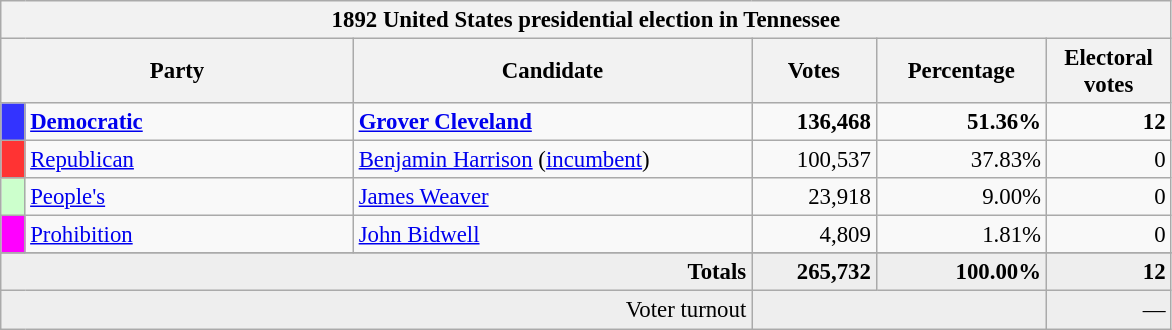<table class="wikitable" style="font-size: 95%;">
<tr>
<th colspan="6">1892 United States presidential election in Tennessee</th>
</tr>
<tr>
<th colspan="2" style="width: 15em">Party</th>
<th style="width: 17em">Candidate</th>
<th style="width: 5em">Votes</th>
<th style="width: 7em">Percentage</th>
<th style="width: 5em">Electoral votes</th>
</tr>
<tr>
<th style="background-color:#3333FF; width: 3px"></th>
<td style="width: 130px"><strong><a href='#'>Democratic</a></strong></td>
<td><strong><a href='#'>Grover Cleveland</a></strong></td>
<td align="right"><strong>136,468</strong></td>
<td align="right"><strong>51.36%</strong></td>
<td align="right"><strong>12</strong></td>
</tr>
<tr>
<th style="background-color:#FF3333; width: 3px"></th>
<td style="width: 130px"><a href='#'>Republican</a></td>
<td><a href='#'>Benjamin Harrison</a> (<a href='#'>incumbent</a>)</td>
<td align="right">100,537</td>
<td align="right">37.83%</td>
<td align="right">0</td>
</tr>
<tr>
<th style="background-color:#CCFFCC; width: 3px"></th>
<td style="width: 130px"><a href='#'>People's</a></td>
<td><a href='#'>James Weaver</a></td>
<td align="right">23,918</td>
<td align="right">9.00%</td>
<td align="right">0</td>
</tr>
<tr>
<th style="background-color:#FF00FF; width: 3px"></th>
<td style="width: 130px"><a href='#'>Prohibition</a></td>
<td><a href='#'>John Bidwell</a></td>
<td align="right">4,809</td>
<td align="right">1.81%</td>
<td align="right">0</td>
</tr>
<tr>
</tr>
<tr bgcolor="#EEEEEE">
<td colspan="3" align="right"><strong>Totals</strong></td>
<td align="right"><strong>265,732</strong></td>
<td align="right"><strong>100.00%</strong></td>
<td align="right"><strong>12</strong></td>
</tr>
<tr bgcolor="#EEEEEE">
<td colspan="3" align="right">Voter turnout</td>
<td colspan="2" align="right"></td>
<td align="right">—</td>
</tr>
</table>
